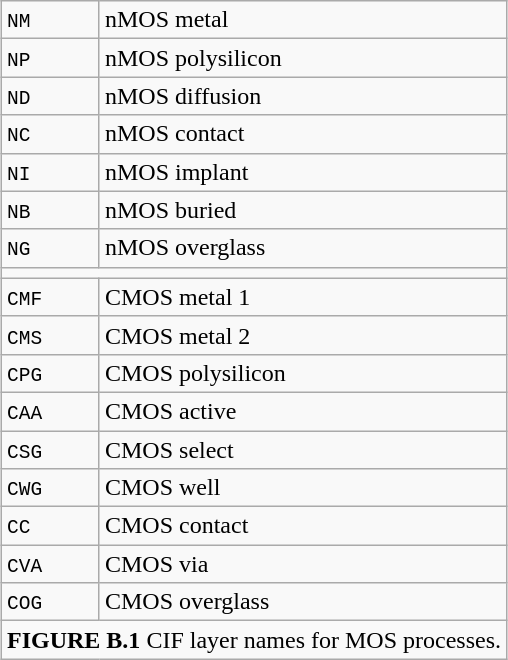<table class="wikitable" style="margin:auto">
<tr>
<td><code>NM</code></td>
<td>nMOS metal</td>
</tr>
<tr>
<td><code>NP</code></td>
<td>nMOS polysilicon</td>
</tr>
<tr>
<td><code>ND</code></td>
<td>nMOS diffusion</td>
</tr>
<tr>
<td><code>NC</code></td>
<td>nMOS contact</td>
</tr>
<tr>
<td><code>NI</code></td>
<td>nMOS implant</td>
</tr>
<tr>
<td><code>NB</code></td>
<td>nMOS buried</td>
</tr>
<tr>
<td><code>NG</code></td>
<td>nMOS overglass</td>
</tr>
<tr>
<td colspan=2></td>
</tr>
<tr>
<td><code>CMF</code></td>
<td>CMOS metal 1</td>
</tr>
<tr>
<td><code>CMS</code></td>
<td>CMOS metal 2</td>
</tr>
<tr>
<td><code>CPG</code></td>
<td>CMOS polysilicon</td>
</tr>
<tr>
<td><code>CAA</code></td>
<td>CMOS active</td>
</tr>
<tr>
<td><code>CSG</code></td>
<td>CMOS select</td>
</tr>
<tr>
<td><code>CWG</code></td>
<td>CMOS well</td>
</tr>
<tr>
<td><code>CC</code></td>
<td>CMOS contact</td>
</tr>
<tr>
<td><code>CVA</code></td>
<td>CMOS via</td>
</tr>
<tr>
<td><code>COG</code></td>
<td>CMOS overglass</td>
</tr>
<tr>
<td colspan=2><strong>FIGURE B.1 </strong>CIF layer names for MOS processes.</td>
</tr>
</table>
